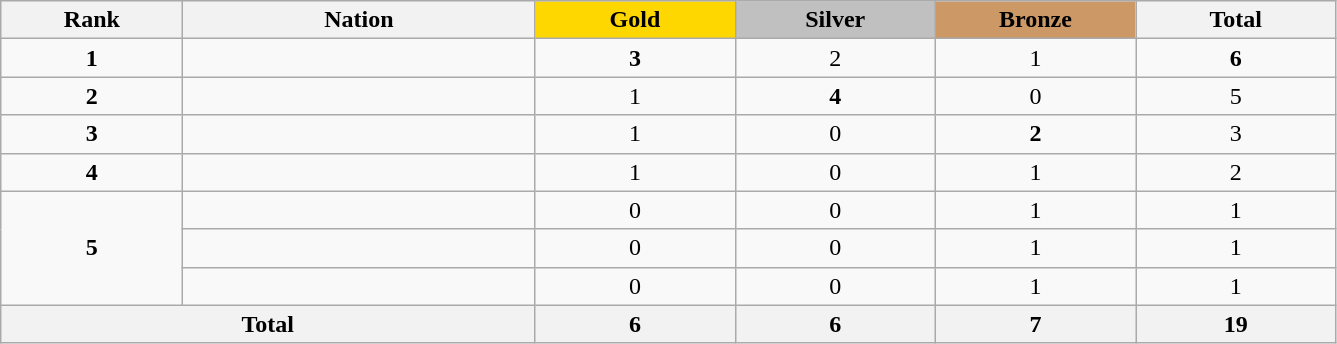<table class="wikitable collapsible autocollapse plainrowheaders" width=70.5% style="text-align:center;">
<tr style="background-color:#EDEDED;">
<th width=100px class="hintergrundfarbe5">Rank</th>
<th width=200px class="hintergrundfarbe6">Nation</th>
<th style="background:    gold; width:15%">Gold</th>
<th style="background:  silver; width:15%">Silver</th>
<th style="background: #CC9966; width:15%">Bronze</th>
<th class="hintergrundfarbe6" style="width:15%">Total</th>
</tr>
<tr>
<td><strong>1</strong></td>
<td align=left></td>
<td><strong>3</strong></td>
<td>2</td>
<td>1</td>
<td><strong>6</strong></td>
</tr>
<tr>
<td><strong>2</strong></td>
<td align=left></td>
<td>1</td>
<td><strong>4</strong></td>
<td>0</td>
<td>5</td>
</tr>
<tr>
<td><strong>3</strong></td>
<td align=left></td>
<td>1</td>
<td>0</td>
<td><strong>2</strong></td>
<td>3</td>
</tr>
<tr>
<td><strong>4</strong></td>
<td align=left></td>
<td>1</td>
<td>0</td>
<td>1</td>
<td>2</td>
</tr>
<tr>
<td rowspan=3><strong>5</strong></td>
<td align=left></td>
<td>0</td>
<td>0</td>
<td>1</td>
<td>1</td>
</tr>
<tr>
<td align=left></td>
<td>0</td>
<td>0</td>
<td>1</td>
<td>1</td>
</tr>
<tr>
<td align=left></td>
<td>0</td>
<td>0</td>
<td>1</td>
<td>1</td>
</tr>
<tr>
<th colspan=2>Total</th>
<th>6</th>
<th>6</th>
<th>7</th>
<th>19</th>
</tr>
</table>
